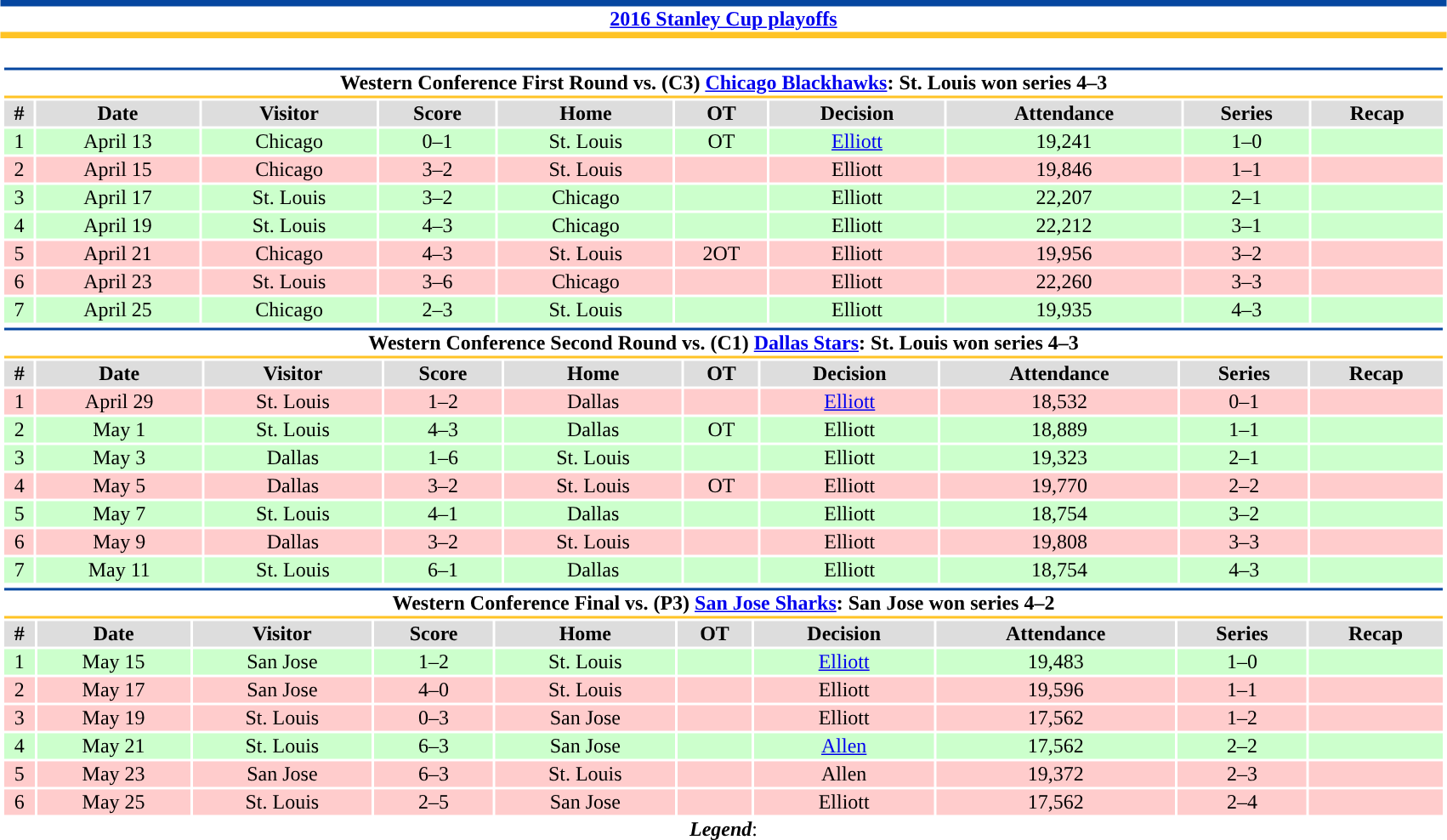<table class="toccolours" width=90% style="clear:both; margin:1.5em auto; text-align:center;">
<tr>
<th colspan=11 style="background:#FFFFFF; border-top:#0546A0 5px solid; border-bottom:#FFC325 5px solid;"><a href='#'>2016 Stanley Cup playoffs</a></th>
</tr>
<tr>
<td colspan=10><br><table class="toccolours collapsible collapsed" width=100%>
<tr>
<th colspan=10 style="background:#FFFFFF; border-top:#0546A0 2px solid; border-bottom:#FFC325 2px solid;">Western Conference First Round vs. (C3) <a href='#'>Chicago Blackhawks</a>: St. Louis won series 4–3</th>
</tr>
<tr align="center" bgcolor="#dddddd">
<th>#</th>
<th>Date</th>
<th>Visitor</th>
<th>Score</th>
<th>Home</th>
<th>OT</th>
<th>Decision</th>
<th>Attendance</th>
<th>Series</th>
<th>Recap</th>
</tr>
<tr style="text-align:center; background:#cfc;">
<td>1</td>
<td>April 13</td>
<td>Chicago</td>
<td>0–1</td>
<td>St. Louis</td>
<td>OT</td>
<td><a href='#'>Elliott</a></td>
<td>19,241</td>
<td>1–0</td>
<td></td>
</tr>
<tr style="text-align:center; background:#fcc">
<td>2</td>
<td>April 15</td>
<td>Chicago</td>
<td>3–2</td>
<td>St. Louis</td>
<td></td>
<td>Elliott</td>
<td>19,846</td>
<td>1–1</td>
<td></td>
</tr>
<tr style="text-align:center; background:#cfc;">
<td>3</td>
<td>April 17</td>
<td>St. Louis</td>
<td>3–2</td>
<td>Chicago</td>
<td></td>
<td>Elliott</td>
<td>22,207</td>
<td>2–1</td>
<td></td>
</tr>
<tr style="text-align:center; background:#cfc;">
<td>4</td>
<td>April 19</td>
<td>St. Louis</td>
<td>4–3</td>
<td>Chicago</td>
<td></td>
<td>Elliott</td>
<td>22,212</td>
<td>3–1</td>
<td></td>
</tr>
<tr style="text-align:center; background:#fcc;">
<td>5</td>
<td>April 21</td>
<td>Chicago</td>
<td>4–3</td>
<td>St. Louis</td>
<td>2OT</td>
<td>Elliott</td>
<td>19,956</td>
<td>3–2</td>
<td></td>
</tr>
<tr style="text-align:center; background:#fcc;">
<td>6</td>
<td>April 23</td>
<td>St. Louis</td>
<td>3–6</td>
<td>Chicago</td>
<td></td>
<td>Elliott</td>
<td>22,260</td>
<td>3–3</td>
<td></td>
</tr>
<tr style="text-align:center; background:#cfc;">
<td>7</td>
<td>April 25</td>
<td>Chicago</td>
<td>2–3</td>
<td>St. Louis</td>
<td></td>
<td>Elliott</td>
<td>19,935</td>
<td>4–3</td>
<td></td>
</tr>
</table>
<table class="toccolours collapsible collapsed" width=100%>
<tr>
<th colspan=10 style="background:#FFFFFF; border-top:#0546A0 2px solid; border-bottom:#FFC325 2px solid;">Western Conference Second Round vs. (C1) <a href='#'>Dallas Stars</a>: St. Louis won series 4–3</th>
</tr>
<tr align="center" bgcolor="#dddddd">
<th>#</th>
<th>Date</th>
<th>Visitor</th>
<th>Score</th>
<th>Home</th>
<th>OT</th>
<th>Decision</th>
<th>Attendance</th>
<th>Series</th>
<th>Recap</th>
</tr>
<tr style="text-align:center; background:#fcc;">
<td>1</td>
<td>April 29</td>
<td>St. Louis</td>
<td>1–2</td>
<td>Dallas</td>
<td></td>
<td><a href='#'>Elliott</a></td>
<td>18,532</td>
<td>0–1</td>
<td></td>
</tr>
<tr style="text-align:center; background:#cfc;">
<td>2</td>
<td>May 1</td>
<td>St. Louis</td>
<td>4–3</td>
<td>Dallas</td>
<td>OT</td>
<td>Elliott</td>
<td>18,889</td>
<td>1–1</td>
<td></td>
</tr>
<tr style="text-align:center; background:#cfc;">
<td>3</td>
<td>May 3</td>
<td>Dallas</td>
<td>1–6</td>
<td>St. Louis</td>
<td></td>
<td>Elliott</td>
<td>19,323</td>
<td>2–1</td>
<td></td>
</tr>
<tr style="text-align:center;  background:#fcc;">
<td>4</td>
<td>May 5</td>
<td>Dallas</td>
<td>3–2</td>
<td>St. Louis</td>
<td>OT</td>
<td>Elliott</td>
<td>19,770</td>
<td>2–2</td>
<td></td>
</tr>
<tr style="text-align:center; background:#cfc;">
<td>5</td>
<td>May 7</td>
<td>St. Louis</td>
<td>4–1</td>
<td>Dallas</td>
<td></td>
<td>Elliott</td>
<td>18,754</td>
<td>3–2</td>
<td></td>
</tr>
<tr style="text-align:center; background:#fcc;">
<td>6</td>
<td>May 9</td>
<td>Dallas</td>
<td>3–2</td>
<td>St. Louis</td>
<td></td>
<td>Elliott</td>
<td>19,808</td>
<td>3–3</td>
<td></td>
</tr>
<tr style="text-align:center; background:#cfc;">
<td>7</td>
<td>May 11</td>
<td>St. Louis</td>
<td>6–1</td>
<td>Dallas</td>
<td></td>
<td>Elliott</td>
<td>18,754</td>
<td>4–3</td>
<td></td>
</tr>
</table>
<table class="toccolours collapsible collapsed" width=100%>
<tr>
<th colspan=10 style="background:#FFFFFF; border-top:#0546A0 2px solid; border-bottom:#FFC325 2px solid;">Western Conference Final vs. (P3) <a href='#'>San Jose Sharks</a>: San Jose won series 4–2</th>
</tr>
<tr align="center" bgcolor="#dddddd">
<th>#</th>
<th>Date</th>
<th>Visitor</th>
<th>Score</th>
<th>Home</th>
<th>OT</th>
<th>Decision</th>
<th>Attendance</th>
<th>Series</th>
<th>Recap</th>
</tr>
<tr style="text-align:center; background:#cfc;">
<td>1</td>
<td>May 15</td>
<td>San Jose</td>
<td>1–2</td>
<td>St. Louis</td>
<td></td>
<td><a href='#'>Elliott</a></td>
<td>19,483</td>
<td>1–0</td>
<td></td>
</tr>
<tr style="text-align:center; background:#fcc;">
<td>2</td>
<td>May 17</td>
<td>San Jose</td>
<td>4–0</td>
<td>St. Louis</td>
<td></td>
<td>Elliott</td>
<td>19,596</td>
<td>1–1</td>
<td></td>
</tr>
<tr style="text-align:center; background:#fcc;">
<td>3</td>
<td>May 19</td>
<td>St. Louis</td>
<td>0–3</td>
<td>San Jose</td>
<td></td>
<td>Elliott</td>
<td>17,562</td>
<td>1–2</td>
<td></td>
</tr>
<tr style="text-align:center; background:#cfc;">
<td>4</td>
<td>May 21</td>
<td>St. Louis</td>
<td>6–3</td>
<td>San Jose</td>
<td></td>
<td><a href='#'>Allen</a></td>
<td>17,562</td>
<td>2–2</td>
<td></td>
</tr>
<tr style="text-align:center; background:#fcc;">
<td>5</td>
<td>May 23</td>
<td>San Jose</td>
<td>6–3</td>
<td>St. Louis</td>
<td></td>
<td>Allen</td>
<td>19,372</td>
<td>2–3</td>
<td></td>
</tr>
<tr style="text-align:center; background:#fcc;">
<td>6</td>
<td>May 25</td>
<td>St. Louis</td>
<td>2–5</td>
<td>San Jose</td>
<td></td>
<td>Elliott</td>
<td>17,562</td>
<td>2–4</td>
<td></td>
</tr>
</table>
<strong><em>Legend</em></strong>:

</td>
</tr>
</table>
